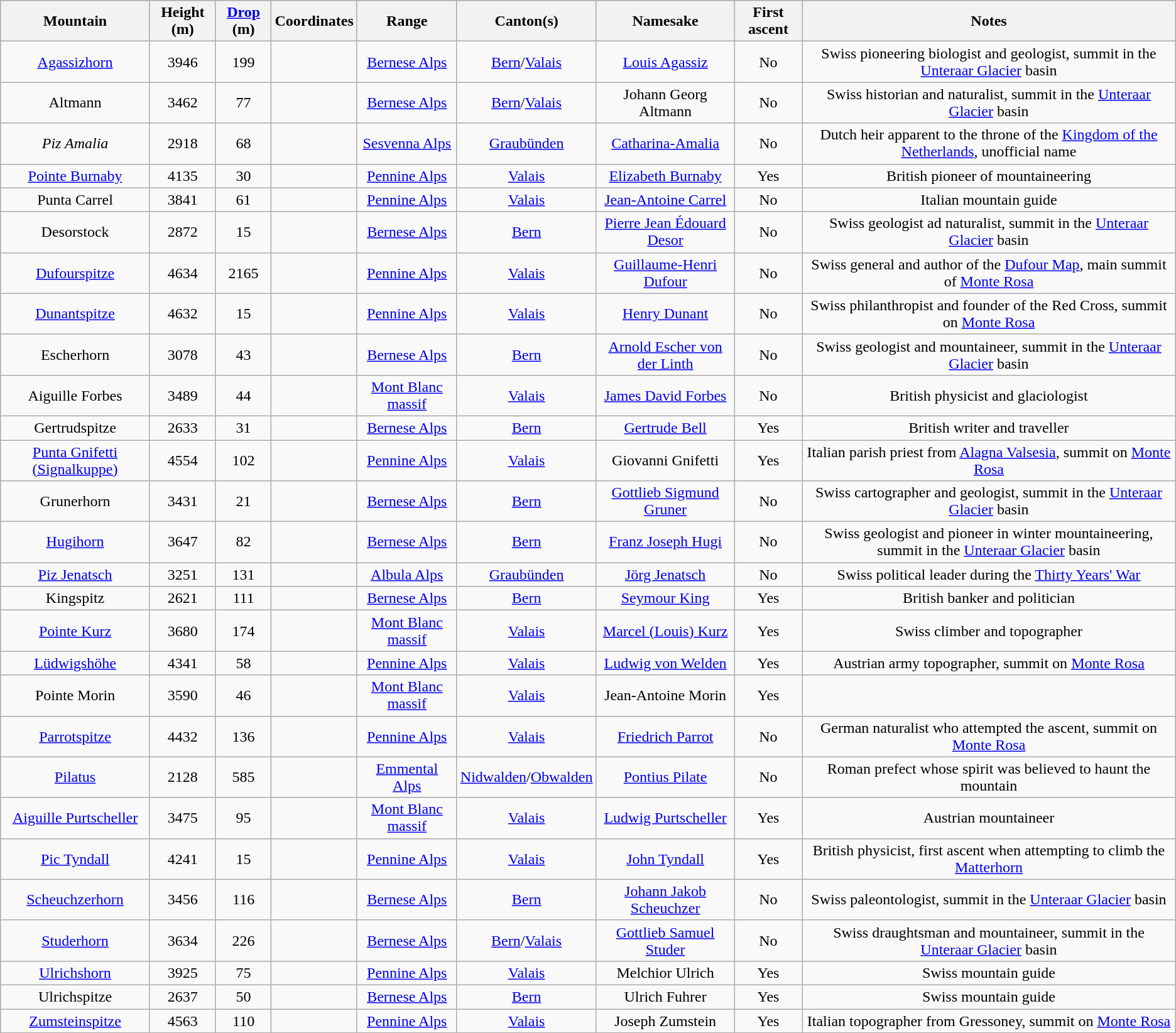<table class="wikitable sortable" style="text-align: center; background-color:#F9F9F9; font-size: 100%;">
<tr bgcolor="#dddddd">
<th>Mountain</th>
<th>Height (m)</th>
<th><a href='#'>Drop</a> (m)</th>
<th>Coordinates</th>
<th>Range</th>
<th>Canton(s)</th>
<th>Namesake</th>
<th>First ascent</th>
<th>Notes</th>
</tr>
<tr>
<td><a href='#'>Agassizhorn</a></td>
<td>3946</td>
<td>199</td>
<td></td>
<td><a href='#'>Bernese Alps</a></td>
<td><a href='#'>Bern</a>/<a href='#'>Valais</a></td>
<td><a href='#'>Louis Agassiz</a></td>
<td>No</td>
<td>Swiss pioneering biologist and geologist, summit in the <a href='#'>Unteraar Glacier</a> basin</td>
</tr>
<tr>
<td>Altmann</td>
<td>3462</td>
<td>77</td>
<td></td>
<td><a href='#'>Bernese Alps</a></td>
<td><a href='#'>Bern</a>/<a href='#'>Valais</a></td>
<td>Johann Georg Altmann</td>
<td>No</td>
<td>Swiss historian and naturalist, summit in the <a href='#'>Unteraar Glacier</a> basin</td>
</tr>
<tr>
<td><em>Piz Amalia</em></td>
<td>2918</td>
<td>68</td>
<td></td>
<td><a href='#'>Sesvenna Alps</a></td>
<td><a href='#'>Graubünden</a></td>
<td><a href='#'>Catharina-Amalia</a></td>
<td>No</td>
<td>Dutch heir apparent to the throne of the <a href='#'>Kingdom of the Netherlands</a>, unofficial name</td>
</tr>
<tr>
<td><a href='#'>Pointe Burnaby</a></td>
<td>4135</td>
<td>30</td>
<td></td>
<td><a href='#'>Pennine Alps</a></td>
<td><a href='#'>Valais</a></td>
<td><a href='#'>Elizabeth Burnaby</a></td>
<td>Yes</td>
<td>British pioneer of mountaineering</td>
</tr>
<tr>
<td>Punta Carrel</td>
<td>3841</td>
<td>61</td>
<td></td>
<td><a href='#'>Pennine Alps</a></td>
<td><a href='#'>Valais</a></td>
<td><a href='#'>Jean-Antoine Carrel</a></td>
<td>No</td>
<td>Italian mountain guide</td>
</tr>
<tr>
<td>Desorstock</td>
<td>2872</td>
<td>15</td>
<td></td>
<td><a href='#'>Bernese Alps</a></td>
<td><a href='#'>Bern</a></td>
<td><a href='#'>Pierre Jean Édouard Desor</a></td>
<td>No</td>
<td>Swiss geologist ad naturalist, summit in the <a href='#'>Unteraar Glacier</a> basin</td>
</tr>
<tr>
<td><a href='#'>Dufourspitze</a></td>
<td>4634</td>
<td>2165</td>
<td></td>
<td><a href='#'>Pennine Alps</a></td>
<td><a href='#'>Valais</a></td>
<td><a href='#'>Guillaume-Henri Dufour</a></td>
<td>No</td>
<td>Swiss general and author of the <a href='#'>Dufour Map</a>, main summit of <a href='#'>Monte Rosa</a></td>
</tr>
<tr>
<td><a href='#'>Dunantspitze</a></td>
<td>4632</td>
<td>15</td>
<td></td>
<td><a href='#'>Pennine Alps</a></td>
<td><a href='#'>Valais</a></td>
<td><a href='#'>Henry Dunant</a></td>
<td>No</td>
<td>Swiss philanthropist and founder of the Red Cross, summit on <a href='#'>Monte Rosa</a></td>
</tr>
<tr>
<td>Escherhorn</td>
<td>3078</td>
<td>43</td>
<td></td>
<td><a href='#'>Bernese Alps</a></td>
<td><a href='#'>Bern</a></td>
<td><a href='#'>Arnold Escher von der Linth</a></td>
<td>No</td>
<td>Swiss geologist and mountaineer, summit in the <a href='#'>Unteraar Glacier</a> basin</td>
</tr>
<tr>
<td>Aiguille Forbes</td>
<td>3489</td>
<td>44</td>
<td></td>
<td><a href='#'>Mont Blanc massif</a></td>
<td><a href='#'>Valais</a></td>
<td><a href='#'>James David Forbes</a></td>
<td>No</td>
<td>British physicist and glaciologist</td>
</tr>
<tr>
<td>Gertrudspitze</td>
<td>2633</td>
<td>31</td>
<td></td>
<td><a href='#'>Bernese Alps</a></td>
<td><a href='#'>Bern</a></td>
<td><a href='#'>Gertrude Bell</a></td>
<td>Yes</td>
<td>British writer and traveller</td>
</tr>
<tr>
<td><a href='#'>Punta Gnifetti (Signalkuppe)</a></td>
<td>4554</td>
<td>102</td>
<td></td>
<td><a href='#'>Pennine Alps</a></td>
<td><a href='#'>Valais</a></td>
<td>Giovanni Gnifetti</td>
<td>Yes</td>
<td>Italian parish priest from <a href='#'>Alagna Valsesia</a>, summit on <a href='#'>Monte Rosa</a></td>
</tr>
<tr>
<td>Grunerhorn</td>
<td>3431</td>
<td>21</td>
<td></td>
<td><a href='#'>Bernese Alps</a></td>
<td><a href='#'>Bern</a></td>
<td><a href='#'>Gottlieb Sigmund Gruner</a></td>
<td>No</td>
<td>Swiss cartographer and geologist, summit in the <a href='#'>Unteraar Glacier</a> basin</td>
</tr>
<tr>
<td><a href='#'>Hugihorn</a></td>
<td>3647</td>
<td>82</td>
<td></td>
<td><a href='#'>Bernese Alps</a></td>
<td><a href='#'>Bern</a></td>
<td><a href='#'>Franz Joseph Hugi</a></td>
<td>No</td>
<td>Swiss geologist and pioneer in winter mountaineering, summit in the <a href='#'>Unteraar Glacier</a> basin</td>
</tr>
<tr>
<td><a href='#'>Piz Jenatsch</a></td>
<td>3251</td>
<td>131</td>
<td></td>
<td><a href='#'>Albula Alps</a></td>
<td><a href='#'>Graubünden</a></td>
<td><a href='#'>Jörg Jenatsch</a></td>
<td>No</td>
<td>Swiss political leader during the <a href='#'>Thirty Years' War</a></td>
</tr>
<tr>
<td>Kingspitz</td>
<td>2621</td>
<td>111</td>
<td></td>
<td><a href='#'>Bernese Alps</a></td>
<td><a href='#'>Bern</a></td>
<td><a href='#'>Seymour King</a></td>
<td>Yes</td>
<td>British banker and politician</td>
</tr>
<tr>
<td><a href='#'>Pointe Kurz</a></td>
<td>3680</td>
<td>174</td>
<td></td>
<td><a href='#'>Mont Blanc massif</a></td>
<td><a href='#'>Valais</a></td>
<td><a href='#'>Marcel (Louis) Kurz</a></td>
<td>Yes</td>
<td>Swiss climber and topographer</td>
</tr>
<tr>
<td><a href='#'>Lüdwigshöhe</a></td>
<td>4341</td>
<td>58</td>
<td></td>
<td><a href='#'>Pennine Alps</a></td>
<td><a href='#'>Valais</a></td>
<td><a href='#'>Ludwig von Welden</a></td>
<td>Yes</td>
<td>Austrian army topographer, summit on <a href='#'>Monte Rosa</a></td>
</tr>
<tr>
<td>Pointe Morin</td>
<td>3590</td>
<td>46</td>
<td></td>
<td><a href='#'>Mont Blanc massif</a></td>
<td><a href='#'>Valais</a></td>
<td>Jean-Antoine Morin</td>
<td>Yes</td>
<td></td>
</tr>
<tr>
<td><a href='#'>Parrotspitze</a></td>
<td>4432</td>
<td>136</td>
<td></td>
<td><a href='#'>Pennine Alps</a></td>
<td><a href='#'>Valais</a></td>
<td><a href='#'>Friedrich Parrot</a></td>
<td>No</td>
<td>German naturalist who attempted the ascent, summit on <a href='#'>Monte Rosa</a></td>
</tr>
<tr>
<td><a href='#'>Pilatus</a></td>
<td>2128</td>
<td>585</td>
<td></td>
<td><a href='#'>Emmental Alps</a></td>
<td><a href='#'>Nidwalden</a>/<a href='#'>Obwalden</a></td>
<td><a href='#'>Pontius Pilate</a></td>
<td>No</td>
<td>Roman prefect whose spirit was believed to haunt the mountain</td>
</tr>
<tr>
<td><a href='#'>Aiguille Purtscheller</a></td>
<td>3475</td>
<td>95</td>
<td></td>
<td><a href='#'>Mont Blanc massif</a></td>
<td><a href='#'>Valais</a></td>
<td><a href='#'>Ludwig Purtscheller</a></td>
<td>Yes</td>
<td>Austrian mountaineer</td>
</tr>
<tr>
<td><a href='#'>Pic Tyndall</a></td>
<td>4241</td>
<td>15</td>
<td></td>
<td><a href='#'>Pennine Alps</a></td>
<td><a href='#'>Valais</a></td>
<td><a href='#'>John Tyndall</a></td>
<td>Yes</td>
<td>British physicist, first ascent when attempting to climb the <a href='#'>Matterhorn</a></td>
</tr>
<tr>
<td><a href='#'>Scheuchzerhorn</a></td>
<td>3456</td>
<td>116</td>
<td></td>
<td><a href='#'>Bernese Alps</a></td>
<td><a href='#'>Bern</a></td>
<td><a href='#'>Johann Jakob Scheuchzer</a></td>
<td>No</td>
<td>Swiss paleontologist, summit in the <a href='#'>Unteraar Glacier</a> basin</td>
</tr>
<tr>
<td><a href='#'>Studerhorn</a></td>
<td>3634</td>
<td>226</td>
<td></td>
<td><a href='#'>Bernese Alps</a></td>
<td><a href='#'>Bern</a>/<a href='#'>Valais</a></td>
<td><a href='#'>Gottlieb Samuel Studer</a></td>
<td>No</td>
<td>Swiss draughtsman and mountaineer, summit in the <a href='#'>Unteraar Glacier</a> basin</td>
</tr>
<tr>
<td><a href='#'>Ulrichshorn</a></td>
<td>3925</td>
<td>75</td>
<td></td>
<td><a href='#'>Pennine Alps</a></td>
<td><a href='#'>Valais</a></td>
<td>Melchior Ulrich</td>
<td>Yes</td>
<td>Swiss mountain guide</td>
</tr>
<tr>
<td>Ulrichspitze</td>
<td>2637</td>
<td>50</td>
<td></td>
<td><a href='#'>Bernese Alps</a></td>
<td><a href='#'>Bern</a></td>
<td>Ulrich Fuhrer</td>
<td>Yes</td>
<td>Swiss mountain guide</td>
</tr>
<tr>
<td><a href='#'>Zumsteinspitze</a></td>
<td>4563</td>
<td>110</td>
<td></td>
<td><a href='#'>Pennine Alps</a></td>
<td><a href='#'>Valais</a></td>
<td>Joseph Zumstein</td>
<td>Yes</td>
<td>Italian topographer from Gressoney, summit on <a href='#'>Monte Rosa</a></td>
</tr>
</table>
